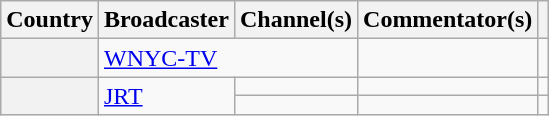<table class="wikitable plainrowheaders">
<tr>
<th scope="col">Country</th>
<th scope="col">Broadcaster</th>
<th scope="col">Channel(s)</th>
<th scope="col">Commentator(s)</th>
<th scope="col"></th>
</tr>
<tr>
<th scope="rowgroup"></th>
<td colspan="2"><a href='#'>WNYC-TV</a></td>
<td></td>
<td style="text-align:center"></td>
</tr>
<tr>
<th scope="rowgroup" rowspan="2"></th>
<td rowspan="2"><a href='#'>JRT</a></td>
<td></td>
<td></td>
<td style="text-align:center"></td>
</tr>
<tr>
<td></td>
<td></td>
<td style="text-align:center"></td>
</tr>
</table>
